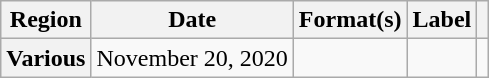<table class="wikitable plainrowheaders">
<tr>
<th scope="col">Region</th>
<th scope="col">Date</th>
<th scope="col">Format(s)</th>
<th scope="col">Label</th>
<th scope="col"></th>
</tr>
<tr>
<th scope="row">Various</th>
<td>November 20, 2020</td>
<td></td>
<td></td>
<td></td>
</tr>
</table>
